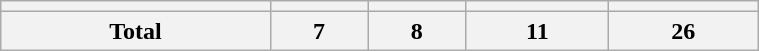<table class="wikitable" width=40% style="font-size:100%; text-align:center;">
<tr>
<th></th>
<th></th>
<th></th>
<th></th>
<th></th>
</tr>
<tr>
<th align-right>Total</th>
<th>7</th>
<th>8</th>
<th>11</th>
<th>26</th>
</tr>
</table>
